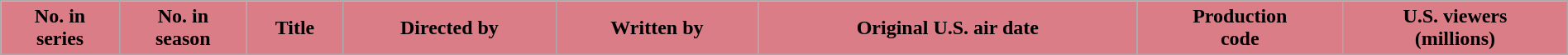<table class="wikitable plainrowheaders" style="width:100%">
<tr>
<th style="background-color: #db7d86; color:#000; text-align: center;">No. in<br>series</th>
<th style="background-color: #db7d86; color:#000; text-align: center;">No. in<br>season</th>
<th style="background-color: #db7d86; color:#000; text-align: center;">Title</th>
<th style="background-color: #db7d86; color:#000; text-align: center;">Directed by</th>
<th style="background-color: #db7d86; color:#000; text-align: center;">Written by</th>
<th style="background-color: #db7d86; color:#000; text-align: center;">Original U.S. air date</th>
<th style="background-color: #db7d86; color:#000; text-align: center;">Production<br>code</th>
<th style="background-color: #db7d86; color:#000; text-align: center;">U.S. viewers<br>(millions)<br>



















</th>
</tr>
</table>
